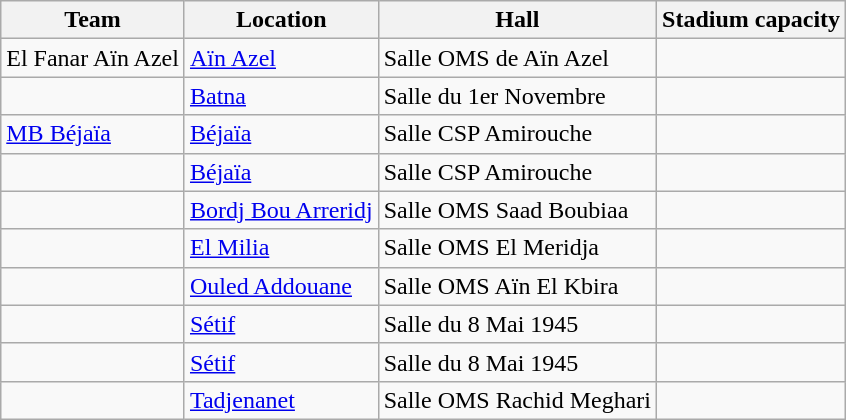<table class="wikitable sortable" style="text-align: left;">
<tr>
<th>Team</th>
<th>Location</th>
<th>Hall</th>
<th>Stadium capacity</th>
</tr>
<tr>
<td>El Fanar Aïn Azel</td>
<td><a href='#'>Aïn Azel</a></td>
<td>Salle OMS de Aïn Azel</td>
<td></td>
</tr>
<tr>
<td></td>
<td><a href='#'>Batna</a></td>
<td>Salle du 1er Novembre</td>
<td></td>
</tr>
<tr>
<td><a href='#'>MB Béjaïa</a></td>
<td><a href='#'>Béjaïa</a></td>
<td>Salle CSP Amirouche</td>
<td></td>
</tr>
<tr>
<td></td>
<td><a href='#'>Béjaïa</a></td>
<td>Salle CSP Amirouche</td>
<td></td>
</tr>
<tr>
<td></td>
<td><a href='#'>Bordj Bou Arreridj</a></td>
<td>Salle OMS Saad Boubiaa</td>
<td></td>
</tr>
<tr>
<td></td>
<td><a href='#'>El Milia</a></td>
<td>Salle OMS El Meridja</td>
<td></td>
</tr>
<tr>
<td></td>
<td><a href='#'>Ouled Addouane</a></td>
<td>Salle OMS Aïn El Kbira</td>
<td></td>
</tr>
<tr>
<td></td>
<td><a href='#'>Sétif</a></td>
<td>Salle du 8 Mai 1945</td>
<td></td>
</tr>
<tr>
<td></td>
<td><a href='#'>Sétif</a></td>
<td>Salle du 8 Mai 1945</td>
<td></td>
</tr>
<tr>
<td></td>
<td><a href='#'>Tadjenanet</a></td>
<td>Salle OMS Rachid Meghari</td>
<td></td>
</tr>
</table>
